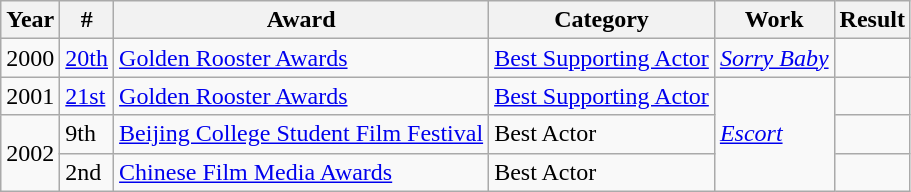<table class="wikitable sortable">
<tr>
<th>Year</th>
<th>#</th>
<th>Award</th>
<th>Category</th>
<th>Work</th>
<th>Result</th>
</tr>
<tr>
<td>2000</td>
<td><a href='#'>20th</a></td>
<td><a href='#'>Golden Rooster Awards</a></td>
<td><a href='#'>Best Supporting Actor</a></td>
<td><em><a href='#'>Sorry Baby</a></em></td>
<td></td>
</tr>
<tr>
<td>2001</td>
<td><a href='#'>21st</a></td>
<td><a href='#'>Golden Rooster Awards</a></td>
<td><a href='#'>Best Supporting Actor</a></td>
<td rowspan=3><em><a href='#'>Escort</a></em></td>
<td></td>
</tr>
<tr>
<td rowspan=2>2002</td>
<td>9th</td>
<td><a href='#'>Beijing College Student Film Festival</a></td>
<td>Best Actor</td>
<td></td>
</tr>
<tr>
<td>2nd</td>
<td><a href='#'>Chinese Film Media Awards</a></td>
<td>Best Actor</td>
<td></td>
</tr>
</table>
